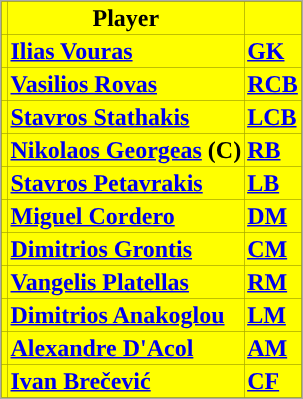<table class="toccolours" border="0" cellpadding="2" cellspacing="0" align="center" style="margin: 0.5em 0 1em 1em; background: #000000; border: 1px #aaaaaa solid;">
<tr bgcolor=#FFFF00>
<th></th>
<th>Player</th>
<th></th>
</tr>
<tr bgcolor=#FFFF00>
<td></td>
<td><a href='#'><span><strong>Ilias Vouras</strong></span></a></td>
<td><a href='#'><strong>GK</strong></a></td>
</tr>
<tr bgcolor=#FFFF00>
<td></td>
<td><a href='#'><span><strong>Vasilios Rovas</strong></span></a></td>
<td><a href='#'><strong>RCB</strong></a></td>
</tr>
<tr bgcolor=#FFFF00>
<td></td>
<td><a href='#'><span><strong>Stavros Stathakis</strong></span></a></td>
<td><a href='#'><strong>LCB</strong></a></td>
</tr>
<tr bgcolor=#FFFF00>
<td></td>
<td><a href='#'><span><strong>Nikolaos Georgeas</strong></span></a> <strong>(C)</strong></td>
<td><a href='#'><strong>RB</strong></a></td>
</tr>
<tr bgcolor=#FFFF00>
<td></td>
<td><a href='#'><span><strong>Stavros Petavrakis</strong></span></a></td>
<td><a href='#'><strong>LB</strong></a></td>
</tr>
<tr bgcolor=#FFFF00>
<td></td>
<td><a href='#'><span><strong>Miguel Cordero</strong></span></a></td>
<td><a href='#'><strong>DM</strong></a></td>
</tr>
<tr bgcolor=#FFFF00>
<td></td>
<td><a href='#'><span><strong>Dimitrios Grontis</strong></span></a></td>
<td><a href='#'><strong>CM</strong></a></td>
</tr>
<tr bgcolor=#FFFF00>
<td></td>
<td><a href='#'><span><strong>Vangelis Platellas</strong></span></a></td>
<td><a href='#'><strong>RM</strong></a></td>
</tr>
<tr bgcolor=#FFFF00>
<td></td>
<td><a href='#'><span><strong>Dimitrios Anakoglou</strong></span></a></td>
<td><a href='#'><strong>LM</strong></a></td>
</tr>
<tr bgcolor=#FFFF00>
<td></td>
<td><a href='#'><span><strong>Alexandre D'Acol</strong></span></a></td>
<td><a href='#'><strong>AM</strong></a></td>
</tr>
<tr bgcolor=#FFFF00>
<td></td>
<td><a href='#'><span><strong>Ivan Brečević</strong></span></a></td>
<td><a href='#'><strong>CF</strong></a></td>
</tr>
</table>
